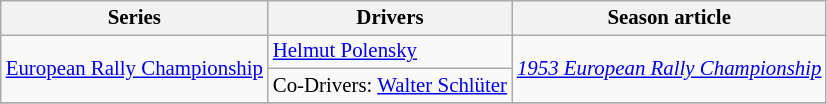<table class="wikitable" style="font-size: 87%;">
<tr>
<th>Series</th>
<th>Drivers</th>
<th>Season article</th>
</tr>
<tr>
<td rowspan=2><a href='#'>European Rally Championship</a></td>
<td> <a href='#'>Helmut Polensky</a></td>
<td rowspan=2><em><a href='#'>1953 European Rally Championship</a></em></td>
</tr>
<tr>
<td>Co-Drivers:  <a href='#'>Walter Schlüter</a></td>
</tr>
<tr>
</tr>
</table>
